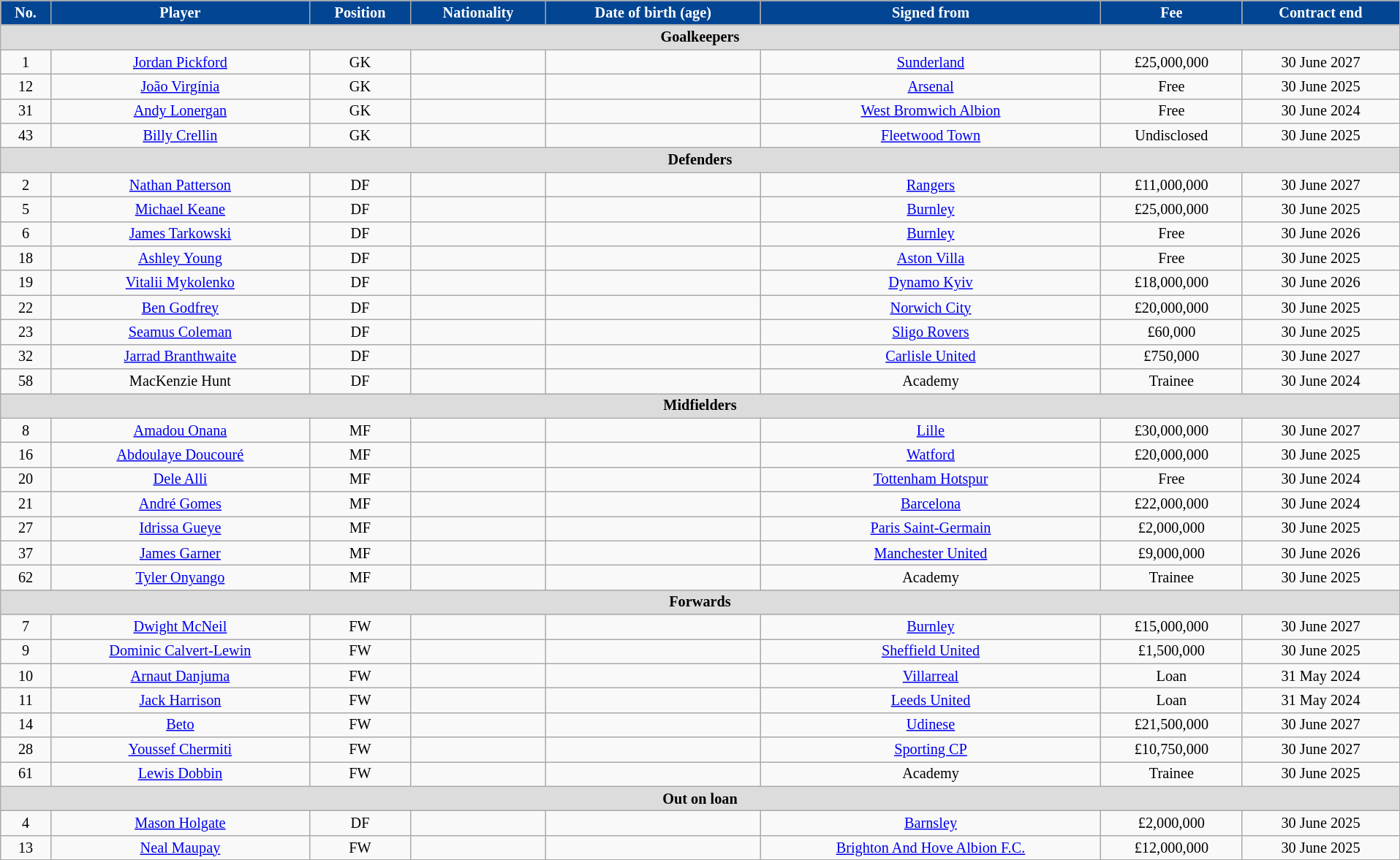<table class="wikitable" style="text-align:center; font-size:84.5%; width:101%;">
<tr>
<th style="color:white; background:#014593; text-align:center;">No.</th>
<th style="color:white; background:#014593; text-align:center;">Player</th>
<th style="color:white; background:#014593; text-align:center;">Position</th>
<th style="color:white; background:#014593; text-align:center;">Nationality</th>
<th style="color:white; background:#014593; text-align:center;">Date of birth (age)</th>
<th style="color:white; background:#014593; text-align:center;">Signed from</th>
<th style="color:white; background:#014593; text-align:center;">Fee</th>
<th style="color:white; background:#014593; text-align:center;">Contract end</th>
</tr>
<tr>
<th colspan="14" style="background:#dcdcdc; tepxt-align:center;">Goalkeepers</th>
</tr>
<tr>
<td>1</td>
<td><a href='#'>Jordan Pickford</a></td>
<td>GK</td>
<td></td>
<td></td>
<td><a href='#'>Sunderland</a></td>
<td>£25,000,000</td>
<td>30 June 2027</td>
</tr>
<tr>
<td>12</td>
<td><a href='#'>João Virgínia</a></td>
<td>GK</td>
<td></td>
<td></td>
<td><a href='#'>Arsenal</a></td>
<td>Free</td>
<td>30 June 2025</td>
</tr>
<tr>
<td>31</td>
<td><a href='#'>Andy Lonergan</a></td>
<td>GK</td>
<td></td>
<td></td>
<td><a href='#'>West Bromwich Albion</a></td>
<td>Free</td>
<td>30 June 2024</td>
</tr>
<tr>
<td>43</td>
<td><a href='#'>Billy Crellin</a></td>
<td>GK</td>
<td></td>
<td></td>
<td><a href='#'>Fleetwood Town</a></td>
<td>Undisclosed</td>
<td>30 June 2025</td>
</tr>
<tr>
<th colspan="14" style="background:#dcdcdc; tepxt-align:center;">Defenders</th>
</tr>
<tr>
<td>2</td>
<td><a href='#'>Nathan Patterson</a></td>
<td>DF</td>
<td></td>
<td></td>
<td><a href='#'>Rangers</a></td>
<td>£11,000,000</td>
<td>30 June 2027</td>
</tr>
<tr>
<td>5</td>
<td><a href='#'>Michael Keane</a></td>
<td>DF</td>
<td></td>
<td></td>
<td><a href='#'>Burnley</a></td>
<td>£25,000,000</td>
<td>30 June 2025</td>
</tr>
<tr>
<td>6</td>
<td><a href='#'>James Tarkowski</a></td>
<td>DF</td>
<td></td>
<td></td>
<td><a href='#'>Burnley</a></td>
<td>Free</td>
<td>30 June 2026</td>
</tr>
<tr>
<td>18</td>
<td><a href='#'>Ashley Young</a></td>
<td>DF</td>
<td></td>
<td></td>
<td><a href='#'>Aston Villa</a></td>
<td>Free</td>
<td>30 June 2025</td>
</tr>
<tr>
<td>19</td>
<td><a href='#'>Vitalii Mykolenko</a></td>
<td>DF</td>
<td></td>
<td></td>
<td><a href='#'>Dynamo Kyiv</a></td>
<td>£18,000,000</td>
<td>30 June 2026</td>
</tr>
<tr>
<td>22</td>
<td><a href='#'>Ben Godfrey</a></td>
<td>DF</td>
<td></td>
<td></td>
<td><a href='#'>Norwich City</a></td>
<td>£20,000,000</td>
<td>30 June 2025</td>
</tr>
<tr>
<td>23</td>
<td><a href='#'>Seamus Coleman</a></td>
<td>DF</td>
<td></td>
<td></td>
<td><a href='#'>Sligo Rovers</a></td>
<td>£60,000</td>
<td>30 June 2025</td>
</tr>
<tr>
<td>32</td>
<td><a href='#'>Jarrad Branthwaite</a></td>
<td>DF</td>
<td></td>
<td></td>
<td><a href='#'>Carlisle United</a></td>
<td>£750,000</td>
<td>30 June 2027</td>
</tr>
<tr>
<td>58</td>
<td>MacKenzie Hunt</td>
<td>DF</td>
<td></td>
<td></td>
<td>Academy</td>
<td>Trainee</td>
<td>30 June 2024</td>
</tr>
<tr>
<th colspan="14" style="background:#dcdcdc; tepxt-align:center;">Midfielders</th>
</tr>
<tr>
<td>8</td>
<td><a href='#'>Amadou Onana</a></td>
<td>MF</td>
<td></td>
<td></td>
<td><a href='#'>Lille</a></td>
<td>£30,000,000</td>
<td>30 June 2027</td>
</tr>
<tr>
<td>16</td>
<td><a href='#'>Abdoulaye Doucouré</a></td>
<td>MF</td>
<td></td>
<td></td>
<td><a href='#'>Watford</a></td>
<td>£20,000,000</td>
<td>30 June 2025</td>
</tr>
<tr>
<td>20</td>
<td><a href='#'>Dele Alli</a></td>
<td>MF</td>
<td></td>
<td></td>
<td><a href='#'>Tottenham Hotspur</a></td>
<td>Free</td>
<td>30 June 2024</td>
</tr>
<tr>
<td>21</td>
<td><a href='#'>André Gomes</a></td>
<td>MF</td>
<td></td>
<td></td>
<td><a href='#'>Barcelona</a></td>
<td>£22,000,000</td>
<td>30 June 2024</td>
</tr>
<tr>
<td>27</td>
<td><a href='#'>Idrissa Gueye</a></td>
<td>MF</td>
<td></td>
<td></td>
<td><a href='#'>Paris Saint-Germain</a></td>
<td>£2,000,000</td>
<td>30 June 2025</td>
</tr>
<tr>
<td>37</td>
<td><a href='#'>James Garner</a></td>
<td>MF</td>
<td></td>
<td></td>
<td><a href='#'>Manchester United</a></td>
<td>£9,000,000</td>
<td>30 June 2026</td>
</tr>
<tr>
<td>62</td>
<td><a href='#'>Tyler Onyango</a></td>
<td>MF</td>
<td></td>
<td></td>
<td>Academy</td>
<td>Trainee</td>
<td>30 June 2025</td>
</tr>
<tr>
<th colspan="14" style="background:#dcdcdc; tepxt-align:center;">Forwards</th>
</tr>
<tr>
<td>7</td>
<td><a href='#'>Dwight McNeil</a></td>
<td>FW</td>
<td></td>
<td></td>
<td><a href='#'>Burnley</a></td>
<td>£15,000,000</td>
<td>30 June 2027</td>
</tr>
<tr>
<td>9</td>
<td><a href='#'>Dominic Calvert-Lewin</a></td>
<td>FW</td>
<td></td>
<td></td>
<td><a href='#'>Sheffield United</a></td>
<td>£1,500,000</td>
<td>30 June 2025</td>
</tr>
<tr>
<td>10</td>
<td><a href='#'>Arnaut Danjuma</a></td>
<td>FW</td>
<td></td>
<td></td>
<td><a href='#'>Villarreal</a></td>
<td>Loan</td>
<td>31 May 2024</td>
</tr>
<tr>
<td>11</td>
<td><a href='#'>Jack Harrison</a></td>
<td>FW</td>
<td></td>
<td></td>
<td><a href='#'>Leeds United</a></td>
<td>Loan</td>
<td>31 May 2024</td>
</tr>
<tr>
<td>14</td>
<td><a href='#'>Beto</a></td>
<td>FW</td>
<td></td>
<td></td>
<td><a href='#'>Udinese</a></td>
<td>£21,500,000</td>
<td>30 June 2027</td>
</tr>
<tr>
<td>28</td>
<td><a href='#'>Youssef Chermiti</a></td>
<td>FW</td>
<td></td>
<td></td>
<td><a href='#'>Sporting CP</a></td>
<td>£10,750,000</td>
<td>30 June 2027</td>
</tr>
<tr>
<td>61</td>
<td><a href='#'>Lewis Dobbin</a></td>
<td>FW</td>
<td></td>
<td></td>
<td>Academy</td>
<td>Trainee</td>
<td>30 June 2025</td>
</tr>
<tr>
<th colspan="14" style="background:#dcdcdc; tepxt-align:center;">Out on loan</th>
</tr>
<tr>
<td>4</td>
<td><a href='#'>Mason Holgate</a></td>
<td>DF</td>
<td></td>
<td></td>
<td><a href='#'>Barnsley</a></td>
<td>£2,000,000</td>
<td>30 June 2025</td>
</tr>
<tr>
<td>13</td>
<td><a href='#'>Neal Maupay</a></td>
<td>FW</td>
<td></td>
<td></td>
<td><a href='#'>Brighton And Hove Albion F.C.</a></td>
<td>£12,000,000</td>
<td>30 June 2025</td>
</tr>
</table>
